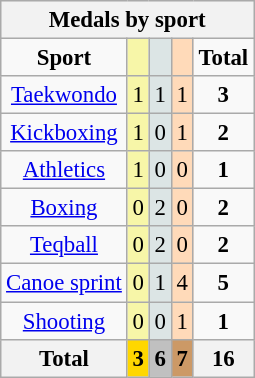<table class="wikitable" style="font-size:95%">
<tr style="background:#efefef;">
<th colspan=5>Medals by sport</th>
</tr>
<tr align=center>
<td><strong>Sport</strong></td>
<td bgcolor=#f7f6a8></td>
<td bgcolor=#dce5e5></td>
<td bgcolor=#ffdab9></td>
<td><strong>Total</strong></td>
</tr>
<tr align=center>
<td><a href='#'>Taekwondo</a></td>
<td style="background:#F7F6A8;">1</td>
<td style="background:#DCE5E5;">1</td>
<td style="background:#FFDAB9;">1</td>
<td><strong>3</strong></td>
</tr>
<tr align=center>
<td><a href='#'>Kickboxing</a></td>
<td style="background:#F7F6A8;">1</td>
<td style="background:#DCE5E5;">0</td>
<td style="background:#FFDAB9;">1</td>
<td><strong>2</strong></td>
</tr>
<tr align=center>
<td><a href='#'>Athletics</a></td>
<td style="background:#F7F6A8;">1</td>
<td style="background:#DCE5E5;">0</td>
<td style="background:#FFDAB9;">0</td>
<td><strong>1</strong></td>
</tr>
<tr align=center>
<td><a href='#'>Boxing</a></td>
<td style="background:#F7F6A8;">0</td>
<td style="background:#DCE5E5;">2</td>
<td style="background:#FFDAB9;">0</td>
<td><strong>2</strong></td>
</tr>
<tr align=center>
<td><a href='#'>Teqball</a></td>
<td style="background:#F7F6A8;">0</td>
<td style="background:#DCE5E5;">2</td>
<td style="background:#FFDAB9;">0</td>
<td><strong>2</strong></td>
</tr>
<tr align=center>
<td><a href='#'>Canoe sprint</a></td>
<td style="background:#F7F6A8;">0</td>
<td style="background:#DCE5E5;">1</td>
<td style="background:#FFDAB9;">4</td>
<td><strong>5</strong></td>
</tr>
<tr align=center>
<td><a href='#'>Shooting</a></td>
<td style="background:#F7F6A8;">0</td>
<td style="background:#DCE5E5;">0</td>
<td style="background:#FFDAB9;">1</td>
<td><strong>1</strong></td>
</tr>
<tr align=center>
<th>Total</th>
<th style="background:gold;">3</th>
<th style="background:silver;">6</th>
<th style="background:#c96;">7</th>
<th>16</th>
</tr>
</table>
